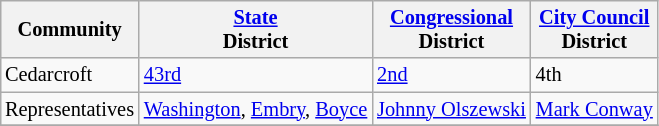<table class="wikitable" style="margin: 1em; font-size: 85%" align="center">
<tr>
<th>Community</th>
<th><a href='#'>State</a><br>District</th>
<th><a href='#'>Congressional</a><br>District</th>
<th><a href='#'>City Council</a><br>District</th>
</tr>
<tr>
<td>Cedarcroft</td>
<td><a href='#'>43rd</a></td>
<td><a href='#'>2nd</a></td>
<td>4th</td>
</tr>
<tr>
<td>Representatives</td>
<td><a href='#'>Washington</a>, <a href='#'>Embry</a>, <a href='#'>Boyce</a></td>
<td><a href='#'>Johnny Olszewski</a></td>
<td><a href='#'>Mark Conway</a></td>
</tr>
<tr>
</tr>
</table>
